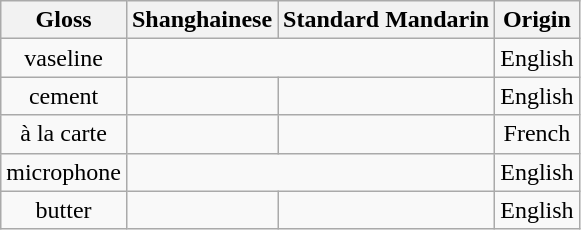<table class="wikitable" style="text-align: center;">
<tr>
<th>Gloss</th>
<th>Shanghainese</th>
<th>Standard Mandarin</th>
<th>Origin</th>
</tr>
<tr>
<td>vaseline</td>
<td colspan=2></td>
<td>English</td>
</tr>
<tr>
<td>cement</td>
<td></td>
<td></td>
<td>English</td>
</tr>
<tr>
<td>à la carte</td>
<td></td>
<td></td>
<td>French</td>
</tr>
<tr>
<td>microphone</td>
<td colspan=2></td>
<td>English</td>
</tr>
<tr>
<td>butter</td>
<td></td>
<td></td>
<td>English</td>
</tr>
</table>
